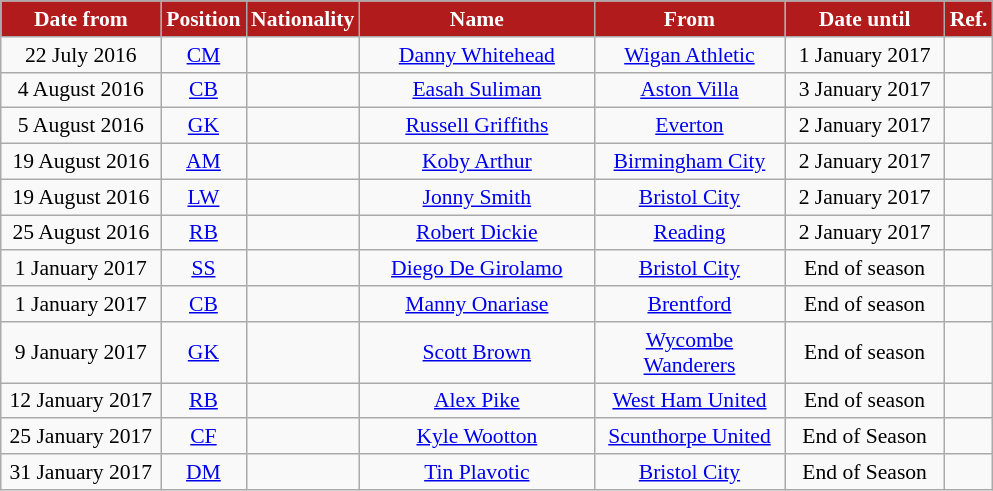<table class="wikitable"  style="text-align:center; font-size:90%; ">
<tr>
<th style="background:#B11B1B; color:#FFFFFF; width:100px;">Date from</th>
<th style="background:#B11B1B; color:#FFFFFF; width:50px;">Position</th>
<th style="background:#B11B1B; color:#FFFFFF; width:50px;">Nationality</th>
<th style="background:#B11B1B; color:#FFFFFF; width:150px;">Name</th>
<th style="background:#B11B1B; color:#FFFFFF; width:120px;">From</th>
<th style="background:#B11B1B; color:#FFFFFF; width:100px;">Date until</th>
<th style="background:#B11B1B; color:#FFFFFF; width:25px;">Ref.</th>
</tr>
<tr>
<td>22 July 2016</td>
<td><a href='#'>CM</a></td>
<td></td>
<td><a href='#'>Danny Whitehead</a></td>
<td><a href='#'>Wigan Athletic</a></td>
<td>1 January 2017 </td>
<td></td>
</tr>
<tr>
<td>4 August 2016</td>
<td><a href='#'>CB</a></td>
<td></td>
<td><a href='#'>Easah Suliman</a></td>
<td><a href='#'>Aston Villa</a></td>
<td>3 January 2017</td>
<td></td>
</tr>
<tr>
<td>5 August 2016</td>
<td><a href='#'>GK</a></td>
<td></td>
<td><a href='#'>Russell Griffiths</a></td>
<td><a href='#'>Everton</a></td>
<td>2 January 2017</td>
<td></td>
</tr>
<tr>
<td>19 August 2016</td>
<td><a href='#'>AM</a></td>
<td></td>
<td><a href='#'>Koby Arthur</a></td>
<td><a href='#'>Birmingham City</a></td>
<td>2 January 2017</td>
<td></td>
</tr>
<tr>
<td>19 August 2016</td>
<td><a href='#'>LW</a></td>
<td></td>
<td><a href='#'>Jonny Smith</a></td>
<td><a href='#'>Bristol City</a></td>
<td>2 January 2017</td>
<td></td>
</tr>
<tr>
<td>25 August 2016</td>
<td><a href='#'>RB</a></td>
<td></td>
<td><a href='#'>Robert Dickie</a></td>
<td><a href='#'>Reading</a></td>
<td>2 January 2017</td>
<td></td>
</tr>
<tr>
<td>1 January 2017</td>
<td><a href='#'>SS</a></td>
<td></td>
<td><a href='#'>Diego De Girolamo</a></td>
<td><a href='#'>Bristol City</a></td>
<td>End of season</td>
<td></td>
</tr>
<tr>
<td>1 January 2017</td>
<td><a href='#'>CB</a></td>
<td></td>
<td><a href='#'>Manny Onariase</a></td>
<td><a href='#'>Brentford</a></td>
<td>End of season</td>
<td></td>
</tr>
<tr>
<td>9 January 2017</td>
<td><a href='#'>GK</a></td>
<td></td>
<td><a href='#'>Scott Brown</a></td>
<td><a href='#'>Wycombe Wanderers</a></td>
<td>End of season</td>
<td></td>
</tr>
<tr>
<td>12 January 2017</td>
<td><a href='#'>RB</a></td>
<td></td>
<td><a href='#'>Alex Pike</a></td>
<td><a href='#'>West Ham United</a></td>
<td>End of season</td>
<td></td>
</tr>
<tr>
<td>25 January 2017</td>
<td><a href='#'>CF</a></td>
<td></td>
<td><a href='#'>Kyle Wootton</a></td>
<td><a href='#'>Scunthorpe United</a></td>
<td>End of Season</td>
<td></td>
</tr>
<tr>
<td>31 January 2017</td>
<td><a href='#'>DM</a></td>
<td></td>
<td><a href='#'>Tin Plavotic</a></td>
<td><a href='#'>Bristol City</a></td>
<td>End of Season</td>
<td></td>
</tr>
</table>
